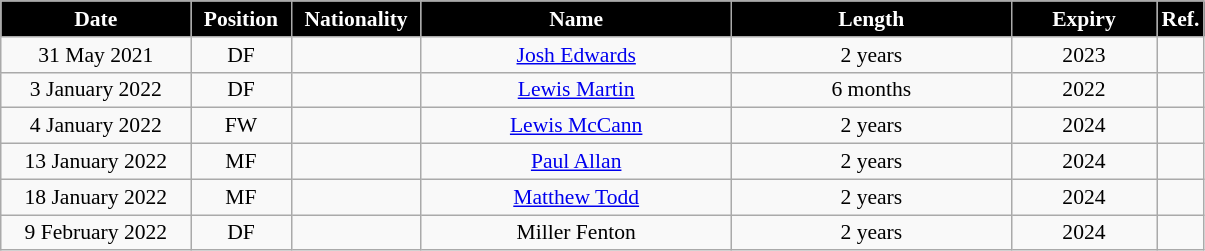<table class="wikitable"  style="text-align:center; font-size:90%; ">
<tr>
<th style="background:#000000; color:white; width:120px;">Date</th>
<th style="background:#000000; color:white; width:60px;">Position</th>
<th style="background:#000000; color:white; width:80px;">Nationality</th>
<th style="background:#000000; color:white; width:200px;">Name</th>
<th style="background:#000000; color:white; width:180px;">Length</th>
<th style="background:#000000; color:white; width:90px;">Expiry</th>
<th style="background:#000000; color:white; width:25px;">Ref.</th>
</tr>
<tr>
<td>31 May 2021</td>
<td>DF</td>
<td></td>
<td><a href='#'>Josh Edwards</a></td>
<td>2 years</td>
<td>2023</td>
<td></td>
</tr>
<tr>
<td>3 January 2022</td>
<td>DF</td>
<td></td>
<td><a href='#'>Lewis Martin</a></td>
<td>6 months</td>
<td>2022</td>
<td></td>
</tr>
<tr>
<td>4 January 2022</td>
<td>FW</td>
<td></td>
<td><a href='#'>Lewis McCann</a></td>
<td>2 years</td>
<td>2024</td>
<td></td>
</tr>
<tr>
<td>13 January 2022</td>
<td>MF</td>
<td></td>
<td><a href='#'>Paul Allan</a></td>
<td>2 years</td>
<td>2024</td>
<td></td>
</tr>
<tr>
<td>18 January 2022</td>
<td>MF</td>
<td></td>
<td><a href='#'>Matthew Todd</a></td>
<td>2 years</td>
<td>2024</td>
<td></td>
</tr>
<tr>
<td>9 February 2022</td>
<td>DF</td>
<td></td>
<td>Miller Fenton</td>
<td>2 years</td>
<td>2024</td>
<td></td>
</tr>
</table>
